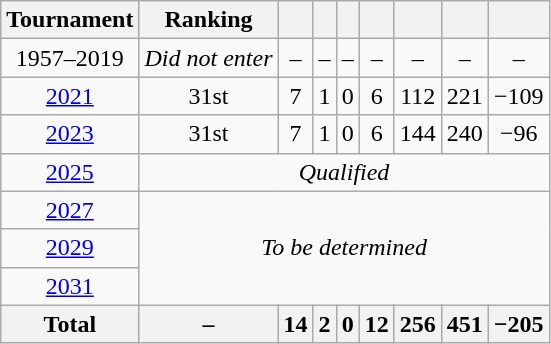<table class="wikitable sortable" style="text-align:center">
<tr>
<th>Tournament</th>
<th>Ranking</th>
<th></th>
<th></th>
<th></th>
<th></th>
<th></th>
<th></th>
<th></th>
</tr>
<tr>
<td style="text-align:center;">1957–2019</td>
<td><em>Did not enter</em></td>
<td>–</td>
<td>–</td>
<td>–</td>
<td>–</td>
<td>–</td>
<td>–</td>
<td>–</td>
</tr>
<tr>
<td style="text-align:center;"> <a href='#'>2021</a></td>
<td>31st</td>
<td>7</td>
<td>1</td>
<td>0</td>
<td>6</td>
<td>112</td>
<td>221</td>
<td>−109</td>
</tr>
<tr>
<td> <a href='#'>2023</a></td>
<td>31st</td>
<td>7</td>
<td>1</td>
<td>0</td>
<td>6</td>
<td>144</td>
<td>240</td>
<td>−96</td>
</tr>
<tr>
<td> <a href='#'>2025</a></td>
<td colspan=9><em>Qualified</em></td>
</tr>
<tr>
<td> <a href='#'>2027</a></td>
<td colspan=9 rowspan=3><em>To be determined</em></td>
</tr>
<tr>
<td> <a href='#'>2029</a></td>
</tr>
<tr>
<td> <a href='#'>2031</a></td>
</tr>
<tr>
<th align=center>Total</th>
<th>–</th>
<th>14</th>
<th>2</th>
<th>0</th>
<th>12</th>
<th>256</th>
<th>451</th>
<th>−205</th>
</tr>
</table>
